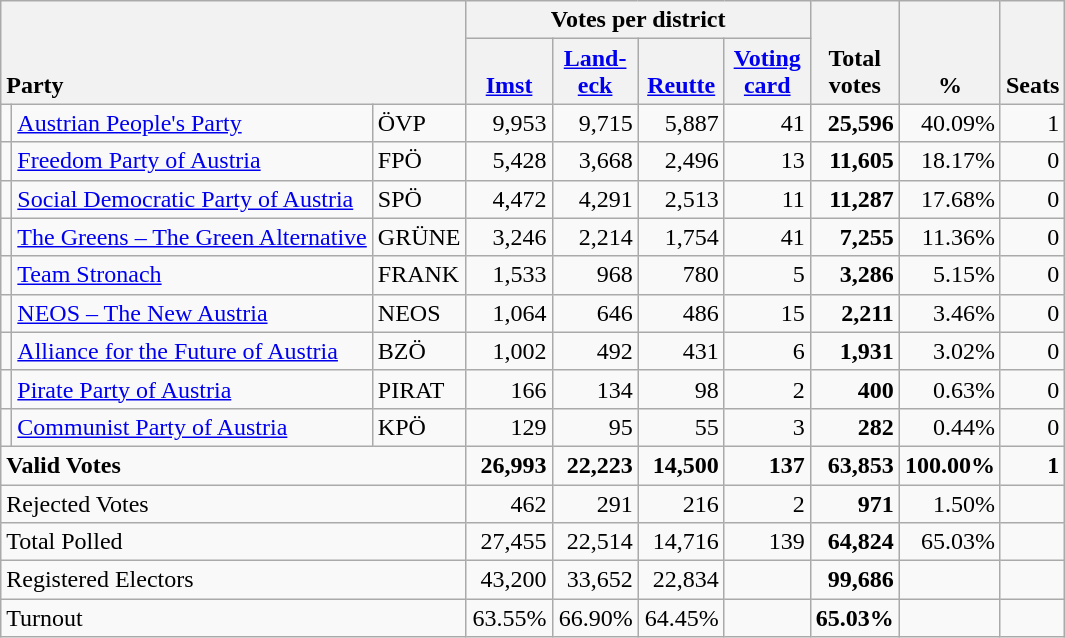<table class="wikitable" border="1" style="text-align:right;">
<tr>
<th style="text-align:left;" valign=bottom rowspan=2 colspan=3>Party</th>
<th colspan=4>Votes per district</th>
<th align=center valign=bottom rowspan=2 width="50">Total<br>votes</th>
<th align=center valign=bottom rowspan=2 width="50">%</th>
<th align=center valign=bottom rowspan=2>Seats</th>
</tr>
<tr>
<th align=center valign=bottom width="50"><a href='#'>Imst</a></th>
<th align=center valign=bottom width="50"><a href='#'>Land-<br>eck</a></th>
<th align=center valign=bottom width="50"><a href='#'>Reutte</a></th>
<th align=center valign=bottom width="50"><a href='#'>Voting<br>card</a></th>
</tr>
<tr>
<td></td>
<td align=left><a href='#'>Austrian People's Party</a></td>
<td align=left>ÖVP</td>
<td>9,953</td>
<td>9,715</td>
<td>5,887</td>
<td>41</td>
<td><strong>25,596</strong></td>
<td>40.09%</td>
<td>1</td>
</tr>
<tr>
<td></td>
<td align=left><a href='#'>Freedom Party of Austria</a></td>
<td align=left>FPÖ</td>
<td>5,428</td>
<td>3,668</td>
<td>2,496</td>
<td>13</td>
<td><strong>11,605</strong></td>
<td>18.17%</td>
<td>0</td>
</tr>
<tr>
<td></td>
<td align=left><a href='#'>Social Democratic Party of Austria</a></td>
<td align=left>SPÖ</td>
<td>4,472</td>
<td>4,291</td>
<td>2,513</td>
<td>11</td>
<td><strong>11,287</strong></td>
<td>17.68%</td>
<td>0</td>
</tr>
<tr>
<td></td>
<td align=left style="white-space: nowrap;"><a href='#'>The Greens – The Green Alternative</a></td>
<td align=left>GRÜNE</td>
<td>3,246</td>
<td>2,214</td>
<td>1,754</td>
<td>41</td>
<td><strong>7,255</strong></td>
<td>11.36%</td>
<td>0</td>
</tr>
<tr>
<td></td>
<td align=left><a href='#'>Team Stronach</a></td>
<td align=left>FRANK</td>
<td>1,533</td>
<td>968</td>
<td>780</td>
<td>5</td>
<td><strong>3,286</strong></td>
<td>5.15%</td>
<td>0</td>
</tr>
<tr>
<td></td>
<td align=left><a href='#'>NEOS – The New Austria</a></td>
<td align=left>NEOS</td>
<td>1,064</td>
<td>646</td>
<td>486</td>
<td>15</td>
<td><strong>2,211</strong></td>
<td>3.46%</td>
<td>0</td>
</tr>
<tr>
<td></td>
<td align=left><a href='#'>Alliance for the Future of Austria</a></td>
<td align=left>BZÖ</td>
<td>1,002</td>
<td>492</td>
<td>431</td>
<td>6</td>
<td><strong>1,931</strong></td>
<td>3.02%</td>
<td>0</td>
</tr>
<tr>
<td></td>
<td align=left><a href='#'>Pirate Party of Austria</a></td>
<td align=left>PIRAT</td>
<td>166</td>
<td>134</td>
<td>98</td>
<td>2</td>
<td><strong>400</strong></td>
<td>0.63%</td>
<td>0</td>
</tr>
<tr>
<td></td>
<td align=left><a href='#'>Communist Party of Austria</a></td>
<td align=left>KPÖ</td>
<td>129</td>
<td>95</td>
<td>55</td>
<td>3</td>
<td><strong>282</strong></td>
<td>0.44%</td>
<td>0</td>
</tr>
<tr style="font-weight:bold">
<td align=left colspan=3>Valid Votes</td>
<td>26,993</td>
<td>22,223</td>
<td>14,500</td>
<td>137</td>
<td>63,853</td>
<td>100.00%</td>
<td>1</td>
</tr>
<tr>
<td align=left colspan=3>Rejected Votes</td>
<td>462</td>
<td>291</td>
<td>216</td>
<td>2</td>
<td><strong>971</strong></td>
<td>1.50%</td>
<td></td>
</tr>
<tr>
<td align=left colspan=3>Total Polled</td>
<td>27,455</td>
<td>22,514</td>
<td>14,716</td>
<td>139</td>
<td><strong>64,824</strong></td>
<td>65.03%</td>
<td></td>
</tr>
<tr>
<td align=left colspan=3>Registered Electors</td>
<td>43,200</td>
<td>33,652</td>
<td>22,834</td>
<td></td>
<td><strong>99,686</strong></td>
<td></td>
<td></td>
</tr>
<tr>
<td align=left colspan=3>Turnout</td>
<td>63.55%</td>
<td>66.90%</td>
<td>64.45%</td>
<td></td>
<td><strong>65.03%</strong></td>
<td></td>
<td></td>
</tr>
</table>
